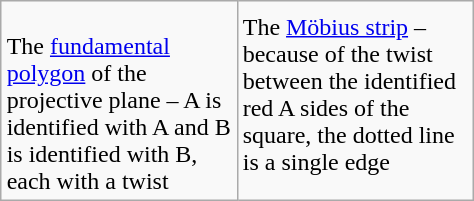<table class=wikitable align=right>
<tr>
<td valign=top width=150><br>The <a href='#'>fundamental polygon</a> of the projective plane – A is identified with A and B is identified with B, each with a twist</td>
<td valign=top width=150 style="padding-top:8px"> <div>The <a href='#'>Möbius strip</a> – because of the twist between the identified red A sides of the square, the dotted line is a single edge</div></td>
</tr>
</table>
